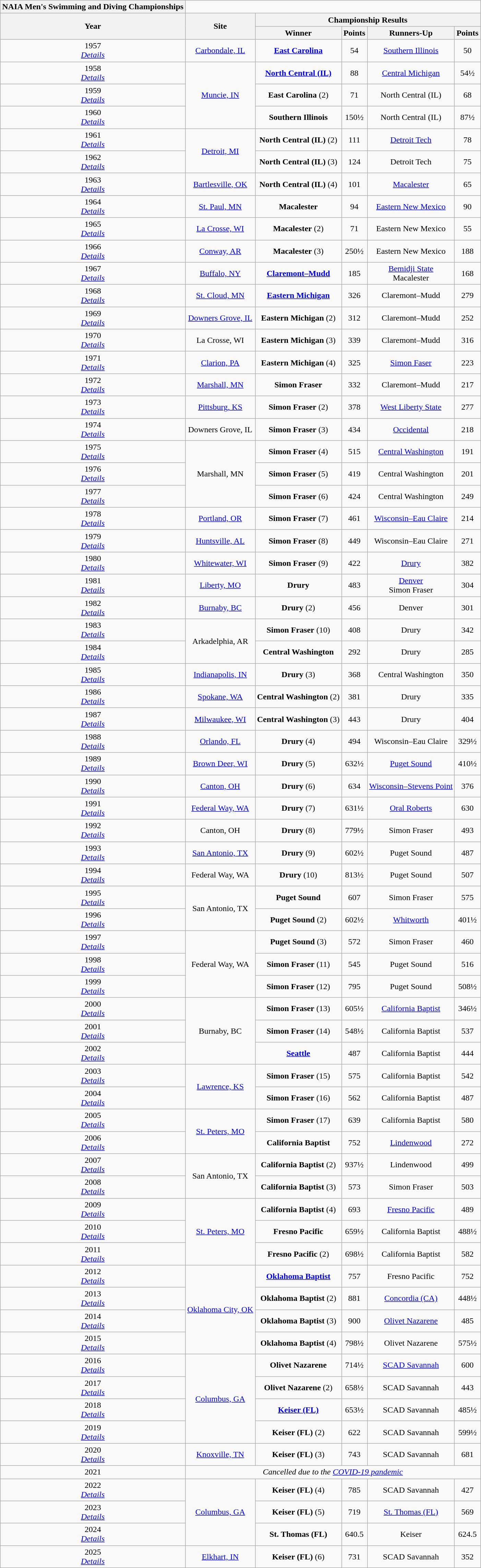<table class="wikitable" style="text-align:center">
<tr>
<th style=>NAIA Men's Swimming and Diving Championships</th>
</tr>
<tr>
<th rowspan="2">Year</th>
<th rowspan="2">Site</th>
<th colspan=4>Championship Results</th>
</tr>
<tr>
<th>Winner</th>
<th>Points</th>
<th>Runners-Up</th>
<th>Points</th>
</tr>
<tr>
<td>1957 <br> <em><a href='#'>Details</a></em></td>
<td><a href='#'>Carbondale, IL</a></td>
<td><strong><a href='#'>East Carolina</a></strong></td>
<td>54</td>
<td><a href='#'>Southern Illinois</a></td>
<td>50</td>
</tr>
<tr>
<td>1958 <br> <em><a href='#'>Details</a></em></td>
<td rowspan="3"><a href='#'>Muncie, IN</a></td>
<td><strong><a href='#'>North Central (IL)</a></strong></td>
<td>88</td>
<td><a href='#'>Central Michigan</a></td>
<td>54½</td>
</tr>
<tr>
<td>1959 <br> <em><a href='#'>Details</a></em></td>
<td><strong>East Carolina</strong> (2)</td>
<td>71</td>
<td>North Central (IL)</td>
<td>68</td>
</tr>
<tr>
<td>1960 <br> <em><a href='#'>Details</a></em></td>
<td><strong>Southern Illinois</strong></td>
<td>150½</td>
<td>North Central (IL)</td>
<td>87½</td>
</tr>
<tr>
<td>1961 <br> <em><a href='#'>Details</a></em></td>
<td rowspan="2"><a href='#'>Detroit, MI</a></td>
<td><strong>North Central  (IL)</strong> (2)</td>
<td>111</td>
<td><a href='#'>Detroit Tech</a></td>
<td>78</td>
</tr>
<tr>
<td>1962 <br> <em><a href='#'>Details</a></em></td>
<td><strong>North Central  (IL)</strong> (3)</td>
<td>124</td>
<td>Detroit Tech</td>
<td>75</td>
</tr>
<tr>
<td>1963 <br> <em><a href='#'>Details</a></em></td>
<td><a href='#'>Bartlesville, OK</a></td>
<td><strong>North Central  (IL)</strong> (4)</td>
<td>101</td>
<td><a href='#'>Macalester</a></td>
<td>65</td>
</tr>
<tr>
<td>1964 <br> <em><a href='#'>Details</a></em></td>
<td><a href='#'>St. Paul, MN</a></td>
<td><strong>Macalester</strong></td>
<td>94</td>
<td><a href='#'>Eastern New Mexico</a></td>
<td>90</td>
</tr>
<tr>
<td>1965 <br> <em><a href='#'>Details</a></em></td>
<td><a href='#'>La Crosse, WI</a></td>
<td><strong>Macalester</strong> (2)</td>
<td>71</td>
<td>Eastern New Mexico</td>
<td>55</td>
</tr>
<tr>
<td>1966 <br> <em><a href='#'>Details</a></em></td>
<td><a href='#'>Conway, AR</a></td>
<td><strong>Macalester</strong> (3)</td>
<td>250½</td>
<td>Eastern New Mexico</td>
<td>188</td>
</tr>
<tr>
<td>1967 <br> <em><a href='#'>Details</a></em></td>
<td><a href='#'>Buffalo, NY</a></td>
<td><strong><a href='#'>Claremont–Mudd</a></strong></td>
<td>185</td>
<td><a href='#'>Bemidji State</a><br>Macalester</td>
<td>168</td>
</tr>
<tr>
<td>1968 <br> <em><a href='#'>Details</a></em></td>
<td><a href='#'>St. Cloud, MN</a></td>
<td><strong><a href='#'>Eastern Michigan</a></strong></td>
<td>326</td>
<td>Claremont–Mudd</td>
<td>279</td>
</tr>
<tr>
<td>1969 <br> <em><a href='#'>Details</a></em></td>
<td><a href='#'>Downers Grove, IL</a></td>
<td><strong>Eastern Michigan</strong> (2)</td>
<td>312</td>
<td>Claremont–Mudd</td>
<td>252</td>
</tr>
<tr>
<td>1970 <br> <em><a href='#'>Details</a></em></td>
<td>La Crosse, WI</td>
<td><strong>Eastern Michigan</strong> (3)</td>
<td>339</td>
<td>Claremont–Mudd</td>
<td>316</td>
</tr>
<tr>
<td>1971 <br> <em><a href='#'>Details</a></em></td>
<td><a href='#'>Clarion, PA</a></td>
<td><strong>Eastern Michigan</strong> (4)</td>
<td>325</td>
<td><a href='#'>Simon Faser</a></td>
<td>223</td>
</tr>
<tr>
<td>1972 <br> <em><a href='#'>Details</a></em></td>
<td><a href='#'>Marshall, MN</a></td>
<td><strong>Simon Fraser</strong></td>
<td>332</td>
<td>Claremont–Mudd</td>
<td>217</td>
</tr>
<tr>
<td>1973 <br> <em><a href='#'>Details</a></em></td>
<td><a href='#'>Pittsburg, KS</a></td>
<td><strong>Simon Fraser</strong> (2)</td>
<td>378</td>
<td><a href='#'>West Liberty State</a></td>
<td>277</td>
</tr>
<tr>
<td>1974 <br> <em><a href='#'>Details</a></em></td>
<td>Downers Grove, IL</td>
<td><strong>Simon Fraser</strong> (3)</td>
<td>434</td>
<td><a href='#'>Occidental</a></td>
<td>218</td>
</tr>
<tr>
<td>1975<br> <em><a href='#'>Details</a></em></td>
<td rowspan="3">Marshall, MN</td>
<td><strong>Simon Fraser</strong> (4)</td>
<td>515</td>
<td><a href='#'>Central Washington</a></td>
<td>191</td>
</tr>
<tr>
<td>1976<br> <em><a href='#'>Details</a></em></td>
<td><strong>Simon Fraser</strong> (5)</td>
<td>419</td>
<td>Central Washington</td>
<td>201</td>
</tr>
<tr>
<td>1977<br> <em><a href='#'>Details</a></em></td>
<td><strong>Simon Fraser</strong> (6)</td>
<td>424</td>
<td>Central Washington</td>
<td>249</td>
</tr>
<tr>
<td>1978 <br> <em><a href='#'>Details</a></em></td>
<td><a href='#'>Portland, OR</a></td>
<td><strong>Simon Fraser</strong> (7)</td>
<td>461</td>
<td><a href='#'>Wisconsin–Eau Claire</a></td>
<td>214</td>
</tr>
<tr>
<td>1979 <br> <em><a href='#'>Details</a></em></td>
<td><a href='#'>Huntsville, AL</a></td>
<td><strong>Simon Fraser</strong> (8)</td>
<td>449</td>
<td>Wisconsin–Eau Claire</td>
<td>271</td>
</tr>
<tr>
<td>1980<br> <em><a href='#'>Details</a></em></td>
<td><a href='#'>Whitewater, WI</a></td>
<td><strong>Simon Fraser</strong> (9)</td>
<td>422</td>
<td><a href='#'>Drury</a></td>
<td>382</td>
</tr>
<tr>
<td>1981 <br> <em><a href='#'>Details</a></em></td>
<td><a href='#'>Liberty, MO</a></td>
<td><strong>Drury</strong></td>
<td>483</td>
<td><a href='#'>Denver</a><br>Simon Fraser</td>
<td>304</td>
</tr>
<tr>
<td>1982 <br> <em><a href='#'>Details</a></em></td>
<td><a href='#'>Burnaby, BC</a></td>
<td><strong>Drury</strong> (2)</td>
<td>456</td>
<td>Denver</td>
<td>301</td>
</tr>
<tr>
<td>1983 <br> <em><a href='#'>Details</a></em></td>
<td rowspan="2">Arkadelphia, AR</td>
<td><strong>Simon Fraser</strong> (10)</td>
<td>408</td>
<td>Drury</td>
<td>342</td>
</tr>
<tr>
<td>1984 <br> <em><a href='#'>Details</a></em></td>
<td><strong>Central Washington</strong></td>
<td>292</td>
<td>Drury</td>
<td>285</td>
</tr>
<tr>
<td>1985 <br> <em><a href='#'>Details</a></em></td>
<td><a href='#'>Indianapolis, IN</a></td>
<td><strong>Drury</strong> (3)</td>
<td>368</td>
<td>Central Washington</td>
<td>350</td>
</tr>
<tr>
<td>1986 <br> <em><a href='#'>Details</a></em></td>
<td><a href='#'>Spokane, WA</a></td>
<td><strong>Central Washington</strong> (2)</td>
<td>381</td>
<td>Drury</td>
<td>335</td>
</tr>
<tr>
<td>1987 <br> <em><a href='#'>Details</a></em></td>
<td><a href='#'>Milwaukee, WI</a></td>
<td><strong>Central Washington</strong> (3)</td>
<td>443</td>
<td>Drury</td>
<td>404</td>
</tr>
<tr>
<td>1988 <br> <em><a href='#'>Details</a></em></td>
<td><a href='#'>Orlando, FL</a></td>
<td><strong>Drury</strong> (4)</td>
<td>494</td>
<td>Wisconsin–Eau Claire</td>
<td>329½</td>
</tr>
<tr>
<td>1989 <br> <em><a href='#'>Details</a></em></td>
<td><a href='#'>Brown Deer, WI</a></td>
<td><strong>Drury</strong> (5)</td>
<td>632½</td>
<td><a href='#'>Puget Sound</a></td>
<td>410½</td>
</tr>
<tr>
<td>1990 <br> <em><a href='#'>Details</a></em></td>
<td><a href='#'>Canton, OH</a></td>
<td><strong>Drury</strong> (6)</td>
<td>634</td>
<td><a href='#'>Wisconsin–Stevens Point</a></td>
<td>376</td>
</tr>
<tr>
<td>1991 <br> <em><a href='#'>Details</a></em></td>
<td><a href='#'>Federal Way, WA</a></td>
<td><strong>Drury</strong> (7)</td>
<td>631½</td>
<td><a href='#'>Oral Roberts</a></td>
<td>630</td>
</tr>
<tr>
<td>1992 <br> <em><a href='#'>Details</a></em></td>
<td>Canton, OH</td>
<td><strong>Drury</strong> (8)</td>
<td>779½</td>
<td>Simon Fraser</td>
<td>493</td>
</tr>
<tr>
<td>1993 <br> <em><a href='#'>Details</a></em></td>
<td><a href='#'>San Antonio, TX</a></td>
<td><strong>Drury</strong> (9)</td>
<td>602½</td>
<td>Puget Sound</td>
<td>487</td>
</tr>
<tr>
<td>1994 <br> <em><a href='#'>Details</a></em></td>
<td>Federal Way, WA</td>
<td><strong>Drury</strong> (10)</td>
<td>813½</td>
<td>Puget Sound</td>
<td>507</td>
</tr>
<tr>
<td>1995 <br> <em><a href='#'>Details</a></em></td>
<td rowspan="2">San Antonio, TX</td>
<td><strong>Puget Sound</strong></td>
<td>607</td>
<td>Simon Fraser</td>
<td>575</td>
</tr>
<tr>
<td>1996 <br> <em><a href='#'>Details</a></em></td>
<td><strong>Puget Sound</strong> (2)</td>
<td>602½</td>
<td><a href='#'>Whitworth</a></td>
<td>401½</td>
</tr>
<tr>
<td>1997 <br> <em><a href='#'>Details</a></em></td>
<td rowspan="3">Federal Way, WA</td>
<td><strong>Puget Sound</strong> (3)</td>
<td>572</td>
<td>Simon Fraser</td>
<td>460</td>
</tr>
<tr>
<td>1998 <br> <em><a href='#'>Details</a></em></td>
<td><strong>Simon Fraser</strong> (11)</td>
<td>545</td>
<td>Puget Sound</td>
<td>516</td>
</tr>
<tr>
<td>1999 <br> <em><a href='#'>Details</a></em></td>
<td><strong>Simon Fraser</strong> (12)</td>
<td>795</td>
<td>Puget Sound</td>
<td>508½</td>
</tr>
<tr>
<td>2000 <br> <em><a href='#'>Details</a></em></td>
<td rowspan="3">Burnaby, BC</td>
<td><strong>Simon Fraser</strong> (13)</td>
<td>605½</td>
<td><a href='#'>California Baptist</a></td>
<td>346½</td>
</tr>
<tr>
<td>2001 <br> <em><a href='#'>Details</a></em></td>
<td><strong>Simon Fraser</strong> (14)</td>
<td>548½</td>
<td>California Baptist</td>
<td>537</td>
</tr>
<tr>
<td>2002 <br> <em><a href='#'>Details</a></em></td>
<td><strong><a href='#'>Seattle</a></strong></td>
<td>487</td>
<td>California Baptist</td>
<td>444</td>
</tr>
<tr>
<td>2003 <br> <em><a href='#'>Details</a></em></td>
<td rowspan="2"><a href='#'>Lawrence, KS</a></td>
<td><strong>Simon Fraser</strong> (15)</td>
<td>575</td>
<td>California Baptist</td>
<td>542</td>
</tr>
<tr>
<td>2004 <br> <em><a href='#'>Details</a></em></td>
<td><strong>Simon Fraser</strong> (16)</td>
<td>562</td>
<td>California Baptist</td>
<td>487</td>
</tr>
<tr>
<td>2005 <br> <em><a href='#'>Details</a></em></td>
<td rowspan="2"><a href='#'>St. Peters, MO</a></td>
<td><strong>Simon Fraser</strong> (17)</td>
<td>639</td>
<td>California Baptist</td>
<td>580</td>
</tr>
<tr>
<td>2006 <br> <em><a href='#'>Details</a></em></td>
<td><strong>California Baptist</strong></td>
<td>752</td>
<td><a href='#'>Lindenwood</a></td>
<td>272</td>
</tr>
<tr>
<td>2007 <br> <em><a href='#'>Details</a></em></td>
<td rowspan="2">San Antonio, TX</td>
<td><strong>California Baptist</strong> (2)</td>
<td>937½</td>
<td>Lindenwood</td>
<td>499</td>
</tr>
<tr>
<td>2008 <br> <em><a href='#'>Details</a></em></td>
<td><strong>California Baptist</strong> (3)</td>
<td>573</td>
<td>Simon Fraser</td>
<td>503</td>
</tr>
<tr>
<td>2009 <br> <em><a href='#'>Details</a></em></td>
<td rowspan="3"><a href='#'>St. Peters, MO</a></td>
<td><strong>California Baptist</strong> (4)</td>
<td>693</td>
<td><a href='#'>Fresno Pacific</a></td>
<td>489</td>
</tr>
<tr>
<td>2010 <br> <em><a href='#'>Details</a></em></td>
<td><strong>Fresno Pacific</strong></td>
<td>659½</td>
<td>California Baptist</td>
<td>488½</td>
</tr>
<tr>
<td>2011 <br> <em><a href='#'>Details</a></em></td>
<td><strong>Fresno Pacific</strong> (2)</td>
<td>698½</td>
<td>California Baptist</td>
<td>582</td>
</tr>
<tr>
<td>2012 <br> <em><a href='#'>Details</a></em></td>
<td rowspan="4"><a href='#'>Oklahoma City, OK</a></td>
<td><strong><a href='#'>Oklahoma Baptist</a></strong></td>
<td>757</td>
<td>Fresno Pacific</td>
<td>752</td>
</tr>
<tr>
<td>2013 <br> <em><a href='#'>Details</a></em></td>
<td><strong>Oklahoma Baptist</strong> (2)</td>
<td>881</td>
<td><a href='#'>Concordia (CA)</a></td>
<td>448½</td>
</tr>
<tr>
<td>2014 <br> <em><a href='#'>Details</a></em></td>
<td><strong>Oklahoma Baptist</strong> (3)</td>
<td>900</td>
<td><a href='#'>Olivet Nazarene</a></td>
<td>485</td>
</tr>
<tr>
<td>2015 <br> <em><a href='#'>Details</a></em></td>
<td><strong>Oklahoma Baptist</strong> (4)</td>
<td>798½</td>
<td>Olivet Nazarene</td>
<td>575½</td>
</tr>
<tr>
<td>2016 <br> <em><a href='#'>Details</a></em></td>
<td rowspan="4"><a href='#'>Columbus, GA</a></td>
<td><strong>Olivet Nazarene</strong></td>
<td>714½</td>
<td><a href='#'>SCAD Savannah</a></td>
<td>600</td>
</tr>
<tr>
<td>2017 <br> <em><a href='#'>Details</a></em></td>
<td><strong>Olivet Nazarene</strong> (2)</td>
<td>658½</td>
<td>SCAD Savannah</td>
<td>443</td>
</tr>
<tr>
<td>2018 <br> <em><a href='#'>Details</a></em></td>
<td><strong><a href='#'>Keiser (FL)</a></strong></td>
<td>653½</td>
<td>SCAD Savannah</td>
<td>485½</td>
</tr>
<tr>
<td>2019 <br> <em><a href='#'>Details</a></em></td>
<td><strong>Keiser (FL)</strong> (2)</td>
<td>622</td>
<td>SCAD Savannah</td>
<td>599½</td>
</tr>
<tr>
<td>2020 <br> <em><a href='#'>Details</a></em></td>
<td rowspan="1"><a href='#'>Knoxville, TN</a></td>
<td><strong>Keiser (FL)</strong> (3)</td>
<td>743</td>
<td>SCAD Savannah</td>
<td>681</td>
</tr>
<tr>
<td>2021</td>
<td colspan=5><em>Cancelled due to the <a href='#'>COVID-19 pandemic</a></em></td>
</tr>
<tr>
<td>2022 <br> <em><a href='#'>Details</a></em></td>
<td rowspan=3><a href='#'>Columbus, GA</a></td>
<td><strong>Keiser (FL)</strong> (4)</td>
<td>785</td>
<td>SCAD Savannah</td>
<td>427</td>
</tr>
<tr>
<td>2023 <br> <em><a href='#'>Details</a></em></td>
<td><strong>Keiser (FL)</strong> (5)</td>
<td>719</td>
<td><a href='#'>St. Thomas (FL)</a></td>
<td>569</td>
</tr>
<tr>
<td>2024 <br> <em><a href='#'>Details</a></em></td>
<td><strong>St. Thomas (FL)</strong></td>
<td>640.5</td>
<td>Keiser</td>
<td>624.5</td>
</tr>
<tr>
<td>2025 <br> <em><a href='#'>Details</a></em></td>
<td rowspan=3><a href='#'>Elkhart, IN</a></td>
<td><strong>Keiser (FL)</strong> (6)</td>
<td>731</td>
<td>SCAD Savannah</td>
<td>352</td>
</tr>
</table>
